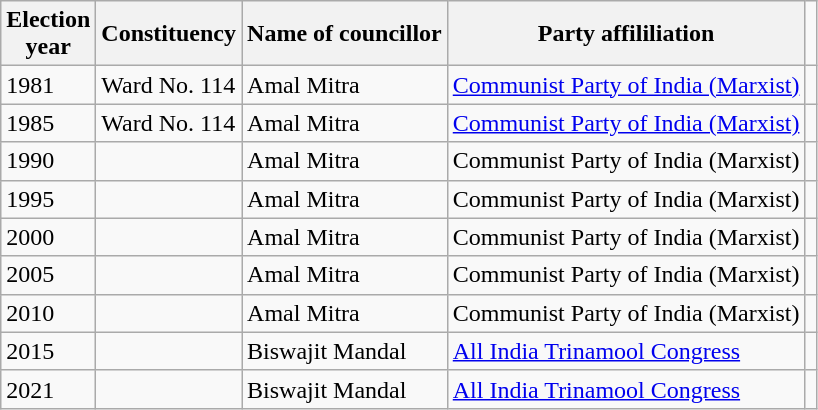<table class="wikitable"ìÍĦĤĠčw>
<tr>
<th>Election<br> year</th>
<th>Constituency</th>
<th>Name of councillor</th>
<th>Party affililiation</th>
</tr>
<tr>
<td>1981</td>
<td>Ward No. 114</td>
<td>Amal Mitra</td>
<td><a href='#'>Communist Party of India (Marxist)</a></td>
<td></td>
</tr>
<tr>
<td>1985</td>
<td>Ward No. 114</td>
<td>Amal Mitra</td>
<td><a href='#'>Communist Party of India (Marxist)</a></td>
<td></td>
</tr>
<tr>
<td>1990</td>
<td></td>
<td>Amal Mitra</td>
<td>Communist Party of India (Marxist)</td>
<td></td>
</tr>
<tr>
<td>1995</td>
<td></td>
<td>Amal Mitra</td>
<td>Communist Party of India (Marxist)</td>
<td></td>
</tr>
<tr>
<td>2000</td>
<td></td>
<td>Amal Mitra</td>
<td>Communist Party of India (Marxist)</td>
<td></td>
</tr>
<tr>
<td>2005</td>
<td></td>
<td>Amal Mitra</td>
<td>Communist Party of India (Marxist)</td>
<td></td>
</tr>
<tr>
<td>2010</td>
<td></td>
<td>Amal Mitra</td>
<td>Communist Party of India (Marxist)</td>
<td></td>
</tr>
<tr>
<td>2015</td>
<td></td>
<td>Biswajit Mandal</td>
<td><a href='#'>All India Trinamool Congress</a></td>
<td></td>
</tr>
<tr>
<td>2021</td>
<td></td>
<td>Biswajit Mandal</td>
<td><a href='#'>All India Trinamool Congress</a></td>
<td></td>
</tr>
</table>
